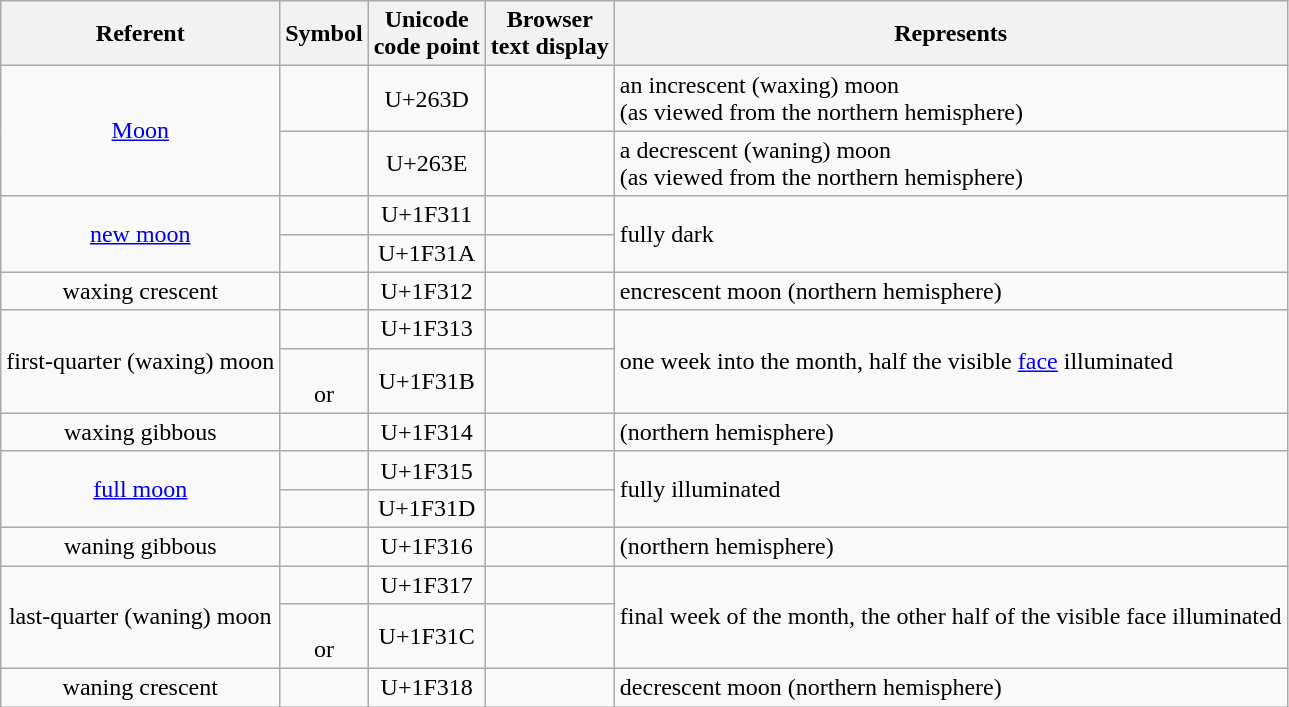<table class="wikitable skin-invert-image" style="text-align: center;">
<tr>
<th scope="col">Referent</th>
<th scope="col">Symbol</th>
<th scope="col">Unicode<br>code point</th>
<th scope="col">Browser<br>text display</th>
<th scope="col">Represents</th>
</tr>
<tr>
<td rowspan=2><a href='#'>Moon</a></td>
<td align="center"><br></td>
<td>U+263D<br></td>
<td></td>
<td style="text-align: left;">an increscent (waxing) moon<br>(as viewed from the northern hemisphere)</td>
</tr>
<tr>
<td align="center"><br></td>
<td>U+263E<br></td>
<td></td>
<td style="text-align: left;">a decrescent (waning) moon<br>(as viewed from the northern hemisphere)</td>
</tr>
<tr>
<td scope="row" rowspan=2><a href='#'>new moon</a></td>
<td align="center"><br></td>
<td>U+1F311<br></td>
<td></td>
<td style="text-align: left;" rowspan=2>fully dark</td>
</tr>
<tr>
<td align="center"><br></td>
<td>U+1F31A<br></td>
<td></td>
</tr>
<tr>
<td>waxing crescent</td>
<td align="center"></td>
<td>U+1F312<br></td>
<td></td>
<td style="text-align: left;">encrescent moon (northern hemisphere)</td>
</tr>
<tr>
<td rowspan=2>first-quarter (waxing) moon</td>
<td align="center"></td>
<td>U+1F313<br></td>
<td></td>
<td style="text-align: left;" rowspan=2>one week into the month, half the visible <a href='#'>face</a> illuminated</td>
</tr>
<tr>
<td align="center"><br> or <br></td>
<td>U+1F31B<br></td>
<td></td>
</tr>
<tr>
<td>waxing gibbous</td>
<td align="center"></td>
<td>U+1F314<br></td>
<td></td>
<td style="text-align: left;">(northern hemisphere)</td>
</tr>
<tr>
<td scope="row" rowspan=2><a href='#'>full moon</a></td>
<td align="center"><br></td>
<td>U+1F315<br></td>
<td></td>
<td style="text-align: left;" rowspan=2>fully illuminated</td>
</tr>
<tr>
<td align="center"><br></td>
<td>U+1F31D<br></td>
<td></td>
</tr>
<tr>
<td>waning gibbous</td>
<td align="center"></td>
<td>U+1F316<br></td>
<td></td>
<td style="text-align: left;">(northern hemisphere)</td>
</tr>
<tr>
<td rowspan=2>last-quarter (waning) moon</td>
<td align="center"></td>
<td>U+1F317<br></td>
<td></td>
<td style="text-align: left;" rowspan=2>final week of the month, the other half of the visible face illuminated</td>
</tr>
<tr>
<td align="center"><br> or <br></td>
<td>U+1F31C<br></td>
<td></td>
</tr>
<tr>
<td>waning crescent</td>
<td align="center"></td>
<td>U+1F318<br></td>
<td></td>
<td style="text-align: left;">decrescent moon (northern hemisphere)</td>
</tr>
</table>
